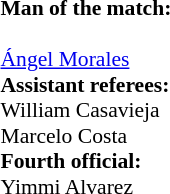<table width=50% style="font-size: 90%">
<tr>
<td><strong>Man of the match:</strong><br><br> <a href='#'>Ángel Morales</a>
<br><strong>Assistant referees:</strong>
<br> William Casavieja
<br> Marcelo Costa
<br><strong>Fourth official:</strong>
<br> Yimmi Alvarez</td>
</tr>
</table>
